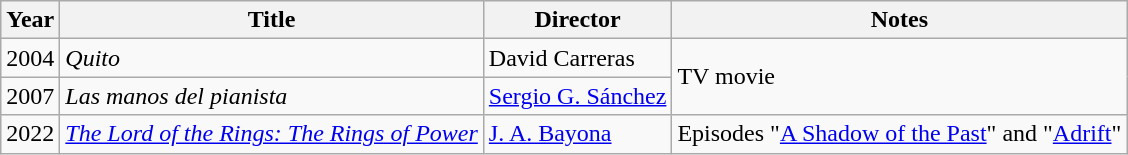<table class="wikitable">
<tr>
<th>Year</th>
<th>Title</th>
<th>Director</th>
<th>Notes</th>
</tr>
<tr>
<td>2004</td>
<td><em>Quito</em></td>
<td>David Carreras</td>
<td rowspan=2>TV movie</td>
</tr>
<tr>
<td>2007</td>
<td><em>Las manos del pianista</em></td>
<td><a href='#'>Sergio G. Sánchez</a></td>
</tr>
<tr>
<td>2022</td>
<td><em><a href='#'>The Lord of the Rings: The Rings of Power</a></em></td>
<td><a href='#'>J. A. Bayona</a></td>
<td>Episodes "<a href='#'>A Shadow of the Past</a>" and "<a href='#'>Adrift</a>"</td>
</tr>
</table>
